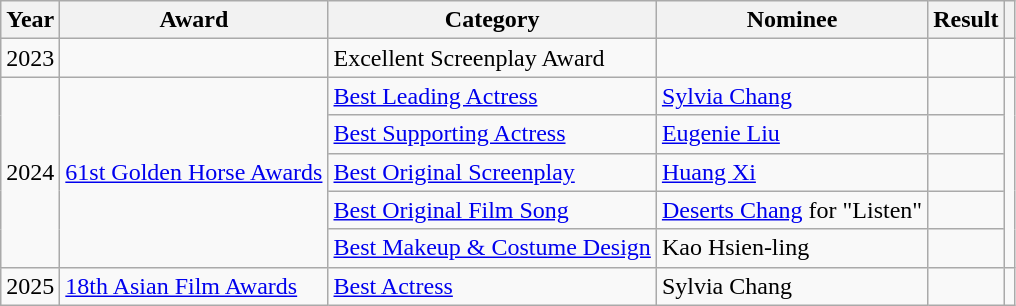<table class="wikitable plainrowheaders">
<tr>
<th>Year</th>
<th>Award</th>
<th>Category</th>
<th>Nominee</th>
<th>Result</th>
<th></th>
</tr>
<tr>
<td>2023</td>
<td></td>
<td>Excellent Screenplay Award</td>
<td></td>
<td></td>
<td></td>
</tr>
<tr>
<td rowspan="5">2024</td>
<td rowspan="5"><a href='#'>61st Golden Horse Awards</a></td>
<td><a href='#'>Best Leading Actress</a></td>
<td><a href='#'>Sylvia Chang</a></td>
<td></td>
<td rowspan="5"></td>
</tr>
<tr>
<td><a href='#'>Best Supporting Actress</a></td>
<td><a href='#'>Eugenie Liu</a></td>
<td></td>
</tr>
<tr>
<td><a href='#'>Best Original Screenplay</a></td>
<td><a href='#'>Huang Xi</a></td>
<td></td>
</tr>
<tr>
<td><a href='#'>Best Original Film Song</a></td>
<td><a href='#'>Deserts Chang</a> for "Listen"</td>
<td></td>
</tr>
<tr>
<td><a href='#'>Best Makeup & Costume Design</a></td>
<td>Kao Hsien-ling</td>
<td></td>
</tr>
<tr>
<td>2025</td>
<td><a href='#'>18th Asian Film Awards</a></td>
<td><a href='#'>Best Actress</a></td>
<td>Sylvia Chang</td>
<td></td>
<td></td>
</tr>
</table>
